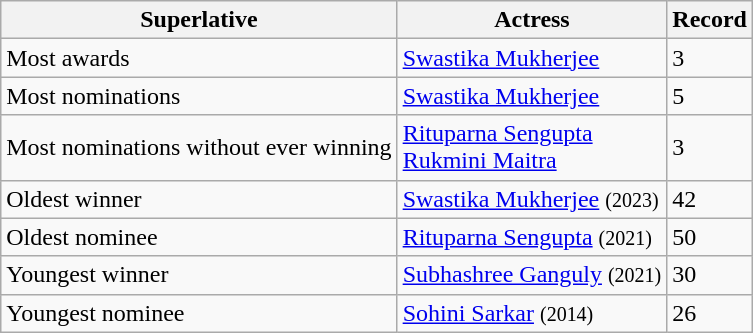<table class="wikitable sortable ">
<tr>
<th>Superlative</th>
<th>Actress</th>
<th>Record</th>
</tr>
<tr>
<td>Most awards</td>
<td><a href='#'>Swastika Mukherjee</a></td>
<td>3</td>
</tr>
<tr>
<td>Most nominations</td>
<td><a href='#'>Swastika Mukherjee</a></td>
<td>5</td>
</tr>
<tr>
<td>Most nominations without ever winning</td>
<td><a href='#'>Rituparna Sengupta</a> <br> <a href='#'>Rukmini Maitra</a></td>
<td>3</td>
</tr>
<tr>
<td>Oldest winner</td>
<td><a href='#'>Swastika Mukherjee</a> <small>(2023)</small></td>
<td>42</td>
</tr>
<tr>
<td>Oldest nominee</td>
<td><a href='#'>Rituparna Sengupta</a> <small>(2021)</small></td>
<td>50</td>
</tr>
<tr>
<td>Youngest winner</td>
<td><a href='#'>Subhashree Ganguly</a> <small>(2021)</small></td>
<td>30</td>
</tr>
<tr>
<td>Youngest nominee</td>
<td><a href='#'>Sohini Sarkar</a> <small>(2014)</small></td>
<td>26</td>
</tr>
</table>
